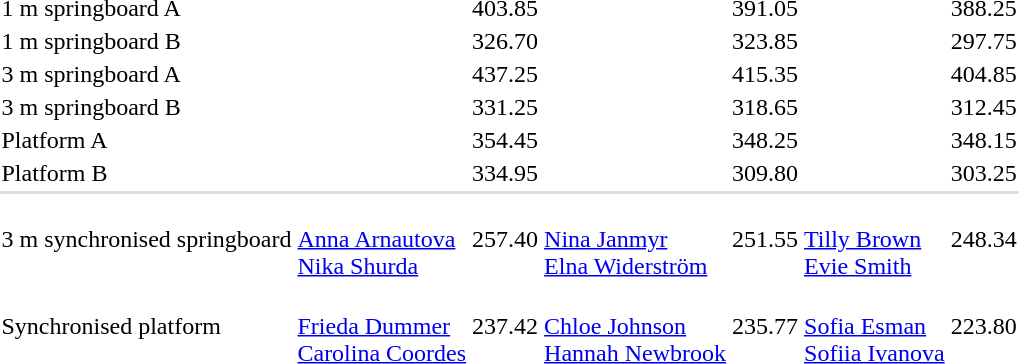<table>
<tr>
<td>1 m springboard A</td>
<td></td>
<td>403.85</td>
<td></td>
<td>391.05</td>
<td></td>
<td>388.25</td>
</tr>
<tr>
<td>1 m springboard B</td>
<td></td>
<td>326.70</td>
<td></td>
<td>323.85</td>
<td></td>
<td>297.75</td>
</tr>
<tr>
<td>3 m springboard A</td>
<td></td>
<td>437.25</td>
<td></td>
<td>415.35</td>
<td></td>
<td>404.85</td>
</tr>
<tr>
<td>3 m springboard B</td>
<td></td>
<td>331.25</td>
<td></td>
<td>318.65</td>
<td></td>
<td>312.45</td>
</tr>
<tr>
<td>Platform A</td>
<td></td>
<td>354.45</td>
<td></td>
<td>348.25</td>
<td></td>
<td>348.15</td>
</tr>
<tr>
<td>Platform B</td>
<td></td>
<td>334.95</td>
<td></td>
<td>309.80</td>
<td></td>
<td>303.25</td>
</tr>
<tr bgcolor=#DDDDDD>
<td colspan=7></td>
</tr>
<tr>
<td>3 m synchronised springboard</td>
<td><br><a href='#'>Anna Arnautova</a><br><a href='#'>Nika Shurda</a></td>
<td>257.40</td>
<td><br><a href='#'>Nina Janmyr</a><br><a href='#'>Elna Widerström</a></td>
<td>251.55</td>
<td><br><a href='#'>Tilly Brown</a><br><a href='#'>Evie Smith</a></td>
<td>248.34</td>
</tr>
<tr>
<td>Synchronised platform</td>
<td><br><a href='#'>Frieda Dummer</a><br><a href='#'>Carolina Coordes</a></td>
<td>237.42</td>
<td><br><a href='#'>Chloe Johnson</a><br><a href='#'>Hannah Newbrook</a></td>
<td>235.77</td>
<td><br><a href='#'>Sofia Esman</a><br><a href='#'>Sofiia Ivanova</a></td>
<td>223.80</td>
</tr>
</table>
